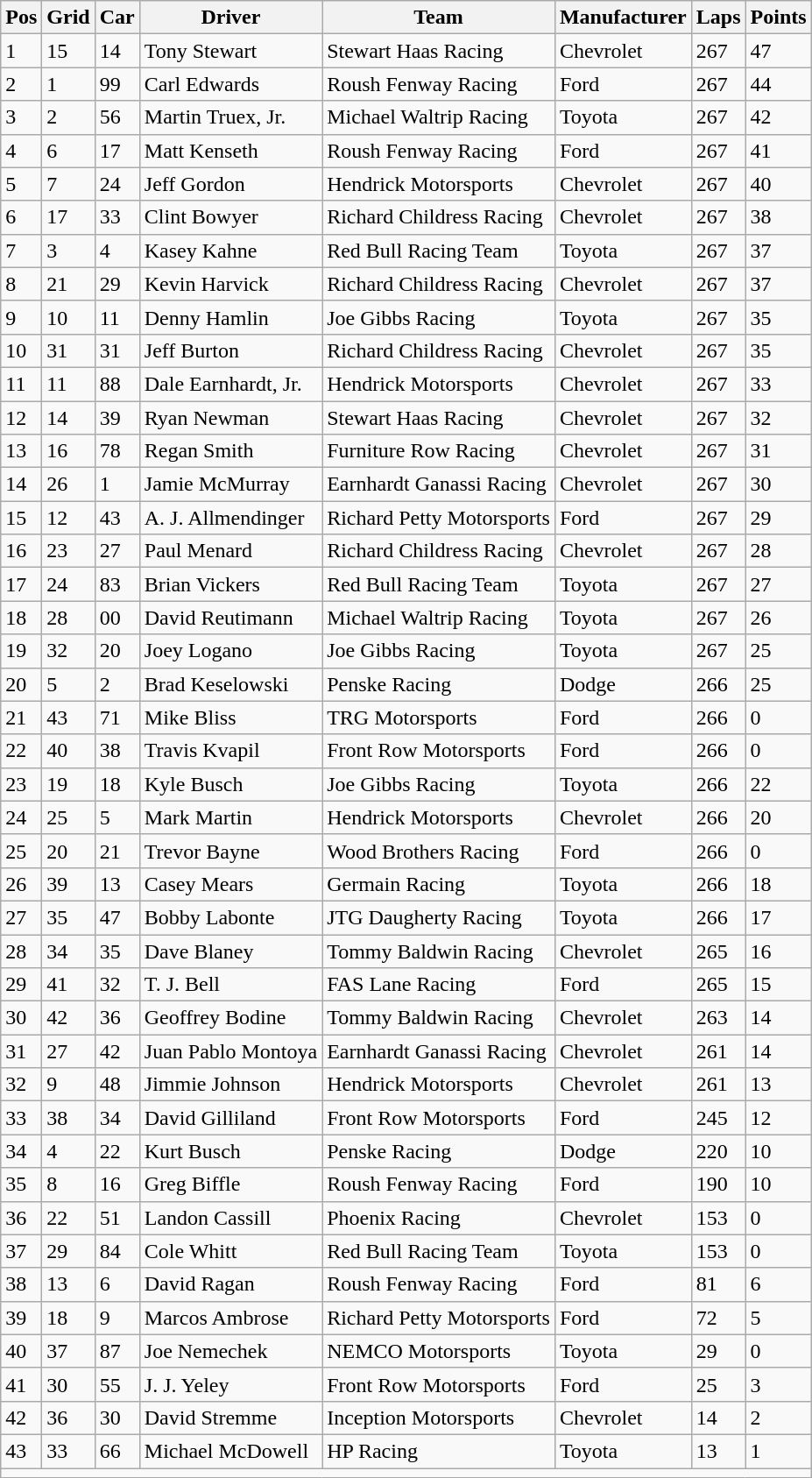<table class="sortable wikitable" border="1">
<tr>
<th>Pos</th>
<th>Grid</th>
<th>Car</th>
<th>Driver</th>
<th>Team</th>
<th>Manufacturer</th>
<th>Laps</th>
<th>Points</th>
</tr>
<tr>
<td>1</td>
<td>15</td>
<td>14</td>
<td>Tony Stewart</td>
<td>Stewart Haas Racing</td>
<td>Chevrolet</td>
<td>267</td>
<td>47</td>
</tr>
<tr>
<td>2</td>
<td>1</td>
<td>99</td>
<td>Carl Edwards</td>
<td>Roush Fenway Racing</td>
<td>Ford</td>
<td>267</td>
<td>44</td>
</tr>
<tr>
<td>3</td>
<td>2</td>
<td>56</td>
<td>Martin Truex, Jr.</td>
<td>Michael Waltrip Racing</td>
<td>Toyota</td>
<td>267</td>
<td>42</td>
</tr>
<tr>
<td>4</td>
<td>6</td>
<td>17</td>
<td>Matt Kenseth</td>
<td>Roush Fenway Racing</td>
<td>Ford</td>
<td>267</td>
<td>41</td>
</tr>
<tr>
<td>5</td>
<td>7</td>
<td>24</td>
<td>Jeff Gordon</td>
<td>Hendrick Motorsports</td>
<td>Chevrolet</td>
<td>267</td>
<td>40</td>
</tr>
<tr>
<td>6</td>
<td>17</td>
<td>33</td>
<td>Clint Bowyer</td>
<td>Richard Childress Racing</td>
<td>Chevrolet</td>
<td>267</td>
<td>38</td>
</tr>
<tr>
<td>7</td>
<td>3</td>
<td>4</td>
<td>Kasey Kahne</td>
<td>Red Bull Racing Team</td>
<td>Toyota</td>
<td>267</td>
<td>37</td>
</tr>
<tr>
<td>8</td>
<td>21</td>
<td>29</td>
<td>Kevin Harvick</td>
<td>Richard Childress Racing</td>
<td>Chevrolet</td>
<td>267</td>
<td>37</td>
</tr>
<tr>
<td>9</td>
<td>10</td>
<td>11</td>
<td>Denny Hamlin</td>
<td>Joe Gibbs Racing</td>
<td>Toyota</td>
<td>267</td>
<td>35</td>
</tr>
<tr>
<td>10</td>
<td>31</td>
<td>31</td>
<td>Jeff Burton</td>
<td>Richard Childress Racing</td>
<td>Chevrolet</td>
<td>267</td>
<td>35</td>
</tr>
<tr>
<td>11</td>
<td>11</td>
<td>88</td>
<td>Dale Earnhardt, Jr.</td>
<td>Hendrick Motorsports</td>
<td>Chevrolet</td>
<td>267</td>
<td>33</td>
</tr>
<tr>
<td>12</td>
<td>14</td>
<td>39</td>
<td>Ryan Newman</td>
<td>Stewart Haas Racing</td>
<td>Chevrolet</td>
<td>267</td>
<td>32</td>
</tr>
<tr>
<td>13</td>
<td>16</td>
<td>78</td>
<td>Regan Smith</td>
<td>Furniture Row Racing</td>
<td>Chevrolet</td>
<td>267</td>
<td>31</td>
</tr>
<tr>
<td>14</td>
<td>26</td>
<td>1</td>
<td>Jamie McMurray</td>
<td>Earnhardt Ganassi Racing</td>
<td>Chevrolet</td>
<td>267</td>
<td>30</td>
</tr>
<tr>
<td>15</td>
<td>12</td>
<td>43</td>
<td>A. J. Allmendinger</td>
<td>Richard Petty Motorsports</td>
<td>Ford</td>
<td>267</td>
<td>29</td>
</tr>
<tr>
<td>16</td>
<td>23</td>
<td>27</td>
<td>Paul Menard</td>
<td>Richard Childress Racing</td>
<td>Chevrolet</td>
<td>267</td>
<td>28</td>
</tr>
<tr>
<td>17</td>
<td>24</td>
<td>83</td>
<td>Brian Vickers</td>
<td>Red Bull Racing Team</td>
<td>Toyota</td>
<td>267</td>
<td>27</td>
</tr>
<tr>
<td>18</td>
<td>28</td>
<td>00</td>
<td>David Reutimann</td>
<td>Michael Waltrip Racing</td>
<td>Toyota</td>
<td>267</td>
<td>26</td>
</tr>
<tr>
<td>19</td>
<td>32</td>
<td>20</td>
<td>Joey Logano</td>
<td>Joe Gibbs Racing</td>
<td>Toyota</td>
<td>267</td>
<td>25</td>
</tr>
<tr>
<td>20</td>
<td>5</td>
<td>2</td>
<td>Brad Keselowski</td>
<td>Penske Racing</td>
<td>Dodge</td>
<td>266</td>
<td>25</td>
</tr>
<tr>
<td>21</td>
<td>43</td>
<td>71</td>
<td>Mike Bliss</td>
<td>TRG Motorsports</td>
<td>Ford</td>
<td>266</td>
<td>0</td>
</tr>
<tr>
<td>22</td>
<td>40</td>
<td>38</td>
<td>Travis Kvapil</td>
<td>Front Row Motorsports</td>
<td>Ford</td>
<td>266</td>
<td>0</td>
</tr>
<tr>
<td>23</td>
<td>19</td>
<td>18</td>
<td>Kyle Busch</td>
<td>Joe Gibbs Racing</td>
<td>Toyota</td>
<td>266</td>
<td>22</td>
</tr>
<tr>
<td>24</td>
<td>25</td>
<td>5</td>
<td>Mark Martin</td>
<td>Hendrick Motorsports</td>
<td>Chevrolet</td>
<td>266</td>
<td>20</td>
</tr>
<tr>
<td>25</td>
<td>20</td>
<td>21</td>
<td>Trevor Bayne</td>
<td>Wood Brothers Racing</td>
<td>Ford</td>
<td>266</td>
<td>0</td>
</tr>
<tr>
<td>26</td>
<td>39</td>
<td>13</td>
<td>Casey Mears</td>
<td>Germain Racing</td>
<td>Toyota</td>
<td>266</td>
<td>18</td>
</tr>
<tr>
<td>27</td>
<td>35</td>
<td>47</td>
<td>Bobby Labonte</td>
<td>JTG Daugherty Racing</td>
<td>Toyota</td>
<td>266</td>
<td>17</td>
</tr>
<tr>
<td>28</td>
<td>34</td>
<td>35</td>
<td>Dave Blaney</td>
<td>Tommy Baldwin Racing</td>
<td>Chevrolet</td>
<td>265</td>
<td>16</td>
</tr>
<tr>
<td>29</td>
<td>41</td>
<td>32</td>
<td>T. J. Bell</td>
<td>FAS Lane Racing</td>
<td>Ford</td>
<td>265</td>
<td>15</td>
</tr>
<tr>
<td>30</td>
<td>42</td>
<td>36</td>
<td>Geoffrey Bodine</td>
<td>Tommy Baldwin Racing</td>
<td>Chevrolet</td>
<td>263</td>
<td>14</td>
</tr>
<tr>
<td>31</td>
<td>27</td>
<td>42</td>
<td>Juan Pablo Montoya</td>
<td>Earnhardt Ganassi Racing</td>
<td>Chevrolet</td>
<td>261</td>
<td>14</td>
</tr>
<tr>
<td>32</td>
<td>9</td>
<td>48</td>
<td>Jimmie Johnson</td>
<td>Hendrick Motorsports</td>
<td>Chevrolet</td>
<td>261</td>
<td>13</td>
</tr>
<tr>
<td>33</td>
<td>38</td>
<td>34</td>
<td>David Gilliland</td>
<td>Front Row Motorsports</td>
<td>Ford</td>
<td>245</td>
<td>12</td>
</tr>
<tr>
<td>34</td>
<td>4</td>
<td>22</td>
<td>Kurt Busch</td>
<td>Penske Racing</td>
<td>Dodge</td>
<td>220</td>
<td>10</td>
</tr>
<tr>
<td>35</td>
<td>8</td>
<td>16</td>
<td>Greg Biffle</td>
<td>Roush Fenway Racing</td>
<td>Ford</td>
<td>190</td>
<td>10</td>
</tr>
<tr>
<td>36</td>
<td>22</td>
<td>51</td>
<td>Landon Cassill</td>
<td>Phoenix Racing</td>
<td>Chevrolet</td>
<td>153</td>
<td>0</td>
</tr>
<tr>
<td>37</td>
<td>29</td>
<td>84</td>
<td>Cole Whitt</td>
<td>Red Bull Racing Team</td>
<td>Toyota</td>
<td>153</td>
<td>0</td>
</tr>
<tr>
<td>38</td>
<td>13</td>
<td>6</td>
<td>David Ragan</td>
<td>Roush Fenway Racing</td>
<td>Ford</td>
<td>81</td>
<td>6</td>
</tr>
<tr>
<td>39</td>
<td>18</td>
<td>9</td>
<td>Marcos Ambrose</td>
<td>Richard Petty Motorsports</td>
<td>Ford</td>
<td>72</td>
<td>5</td>
</tr>
<tr>
<td>40</td>
<td>37</td>
<td>87</td>
<td>Joe Nemechek</td>
<td>NEMCO Motorsports</td>
<td>Toyota</td>
<td>29</td>
<td>0</td>
</tr>
<tr>
<td>41</td>
<td>30</td>
<td>55</td>
<td>J. J. Yeley</td>
<td>Front Row Motorsports</td>
<td>Ford</td>
<td>25</td>
<td>3</td>
</tr>
<tr>
<td>42</td>
<td>36</td>
<td>30</td>
<td>David Stremme</td>
<td>Inception Motorsports</td>
<td>Chevrolet</td>
<td>14</td>
<td>2</td>
</tr>
<tr>
<td>43</td>
<td>33</td>
<td>66</td>
<td>Michael McDowell</td>
<td>HP Racing</td>
<td>Toyota</td>
<td>13</td>
<td>1</td>
</tr>
<tr class="sortbottom">
<td colspan="8"></td>
</tr>
</table>
